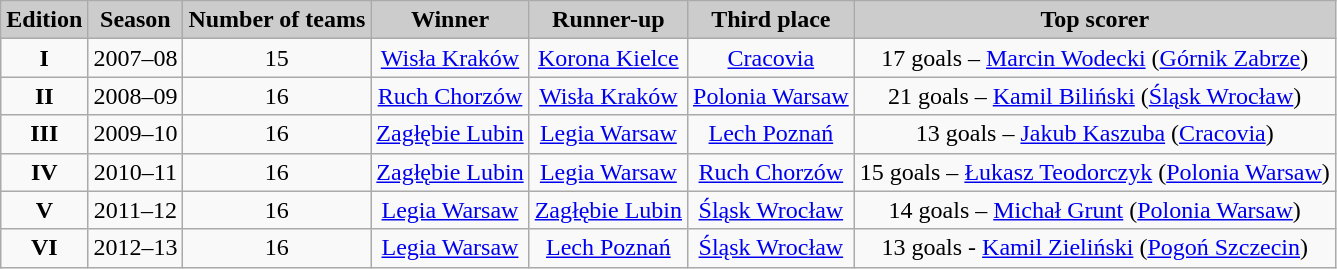<table class="wikitable sortable">
<tr bgcolor="#CCCCCC">
<td align="center"><strong>Edition</strong></td>
<td align="center"><strong>Season</strong></td>
<td align="center"><strong>Number of teams</strong></td>
<td align="center"><strong>Winner</strong></td>
<td align="center"><strong>Runner-up</strong></td>
<td align="center"><strong>Third place</strong></td>
<td align="center"><strong>Top scorer</strong></td>
</tr>
<tr align="center">
<td align=center><strong>I</strong></td>
<td align=center>2007–08</td>
<td align=center>15</td>
<td align=center><a href='#'>Wisła Kraków</a></td>
<td align=center><a href='#'>Korona Kielce</a></td>
<td align=center><a href='#'>Cracovia</a></td>
<td>17 goals – <a href='#'>Marcin Wodecki</a> (<a href='#'>Górnik Zabrze</a>)</td>
</tr>
<tr align="center">
<td align=center><strong>II</strong></td>
<td align=center>2008–09</td>
<td align=center>16</td>
<td align=center><a href='#'>Ruch Chorzów</a></td>
<td align=center><a href='#'>Wisła Kraków</a></td>
<td align=center><a href='#'>Polonia Warsaw</a></td>
<td>21 goals – <a href='#'>Kamil Biliński</a> (<a href='#'>Śląsk Wrocław</a>)</td>
</tr>
<tr align="center">
<td align=center><strong>III</strong></td>
<td align=center>2009–10</td>
<td align=center>16</td>
<td align=center><a href='#'>Zagłębie Lubin</a></td>
<td align=center><a href='#'>Legia Warsaw</a></td>
<td align=center><a href='#'>Lech Poznań</a></td>
<td>13 goals – <a href='#'>Jakub Kaszuba</a> (<a href='#'>Cracovia</a>)</td>
</tr>
<tr align="center">
<td align=center><strong>IV</strong></td>
<td align=center>2010–11</td>
<td align=center>16</td>
<td align=center><a href='#'>Zagłębie Lubin</a></td>
<td align=center><a href='#'>Legia Warsaw</a></td>
<td align=center><a href='#'>Ruch Chorzów</a></td>
<td>15 goals – <a href='#'>Łukasz Teodorczyk</a> (<a href='#'>Polonia Warsaw</a>)</td>
</tr>
<tr align="center">
<td align=center><strong>V</strong></td>
<td align=center>2011–12</td>
<td align=center>16</td>
<td align=center><a href='#'>Legia Warsaw</a></td>
<td align=center><a href='#'>Zagłębie Lubin</a></td>
<td align=center><a href='#'>Śląsk Wrocław</a></td>
<td>14 goals – <a href='#'>Michał Grunt</a> (<a href='#'>Polonia Warsaw</a>)</td>
</tr>
<tr align="center">
<td align=center><strong>VI</strong></td>
<td align=center>2012–13</td>
<td align=center>16</td>
<td align=center><a href='#'>Legia Warsaw</a></td>
<td align=center><a href='#'>Lech Poznań</a></td>
<td align=center><a href='#'>Śląsk Wrocław</a></td>
<td>13 goals - <a href='#'>Kamil Zieliński</a> (<a href='#'>Pogoń Szczecin</a>)</td>
</tr>
</table>
